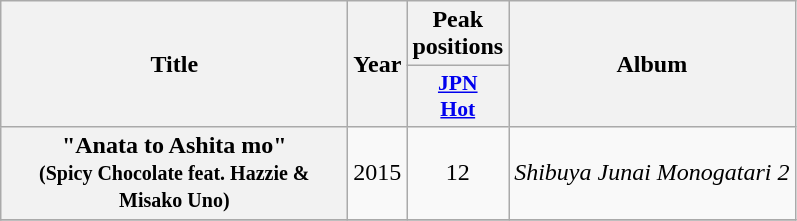<table class="wikitable plainrowheaders" style="text-align:center;">
<tr>
<th scope="col" rowspan="2" style="width:14em;">Title</th>
<th scope="col" rowspan="2">Year</th>
<th scope="col" colspan="1">Peak positions</th>
<th scope="col" rowspan="2">Album</th>
</tr>
<tr>
<th scope="col" style="width:4em;font-size:90%;"><a href='#'>JPN<br>Hot</a><br></th>
</tr>
<tr>
<th scope="row">"Anata to Ashita mo"<br><small>(Spicy Chocolate feat. Hazzie & Misako Uno)</small></th>
<td>2015</td>
<td>12</td>
<td><em>Shibuya Junai Monogatari 2</em></td>
</tr>
<tr>
</tr>
</table>
